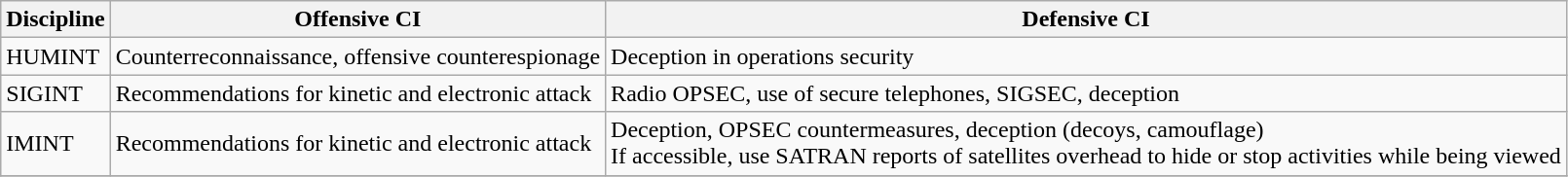<table class="wikitable">
<tr>
<th>Discipline</th>
<th>Offensive CI</th>
<th>Defensive CI</th>
</tr>
<tr>
<td>HUMINT</td>
<td>Counterreconnaissance, offensive counterespionage</td>
<td>Deception in operations security</td>
</tr>
<tr>
<td>SIGINT</td>
<td>Recommendations for kinetic and electronic attack</td>
<td>Radio OPSEC, use of secure telephones, SIGSEC, deception</td>
</tr>
<tr>
<td>IMINT</td>
<td>Recommendations for kinetic and electronic attack</td>
<td>Deception, OPSEC countermeasures, deception (decoys, camouflage)<br>If accessible, use SATRAN reports of satellites overhead to hide or stop activities while being viewed</td>
</tr>
<tr>
</tr>
</table>
